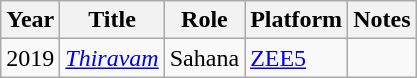<table class="wikitable">
<tr>
<th>Year</th>
<th>Title</th>
<th>Role</th>
<th>Platform</th>
<th>Notes</th>
</tr>
<tr>
<td>2019</td>
<td><em><a href='#'>Thiravam</a></em></td>
<td>Sahana</td>
<td><a href='#'>ZEE5</a></td>
<td></td>
</tr>
</table>
